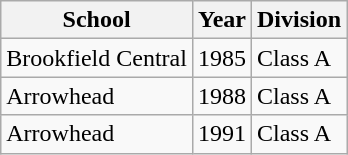<table class="wikitable">
<tr>
<th>School</th>
<th>Year</th>
<th>Division</th>
</tr>
<tr>
<td>Brookfield Central</td>
<td>1985</td>
<td>Class A</td>
</tr>
<tr>
<td>Arrowhead</td>
<td>1988</td>
<td>Class A</td>
</tr>
<tr>
<td>Arrowhead</td>
<td>1991</td>
<td>Class A</td>
</tr>
</table>
